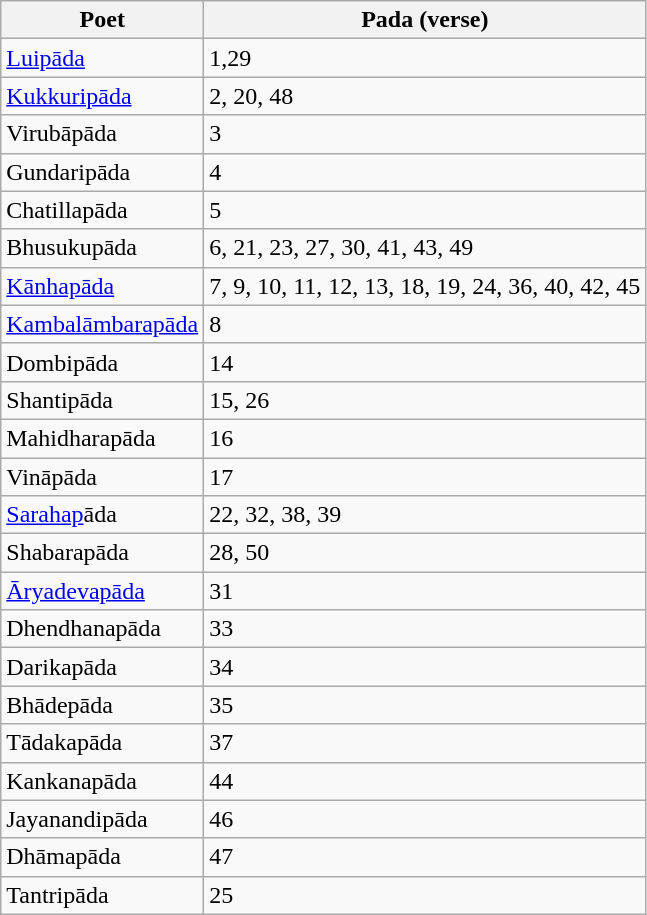<table class="wikitable" style="text-align:centre">
<tr>
<th>Poet</th>
<th>Pada (verse)</th>
</tr>
<tr>
<td><a href='#'>Luipāda</a></td>
<td>1,29</td>
</tr>
<tr>
<td><a href='#'>Kukkuripāda</a></td>
<td>2, 20, 48</td>
</tr>
<tr>
<td>Virubāpāda</td>
<td>3</td>
</tr>
<tr>
<td>Gundaripāda</td>
<td>4</td>
</tr>
<tr>
<td>Chatillapāda</td>
<td>5</td>
</tr>
<tr>
<td>Bhusukupāda</td>
<td>6, 21, 23, 27, 30, 41, 43, 49</td>
</tr>
<tr>
<td><a href='#'>Kānhapāda</a></td>
<td>7, 9, 10, 11, 12, 13, 18, 19, 24, 36, 40, 42, 45</td>
</tr>
<tr>
<td><a href='#'>Kambalāmbarapāda</a></td>
<td>8</td>
</tr>
<tr>
<td>Dombipāda</td>
<td>14</td>
</tr>
<tr>
<td>Shantipāda</td>
<td>15, 26</td>
</tr>
<tr>
<td>Mahidharapāda</td>
<td>16</td>
</tr>
<tr>
<td>Vināpāda</td>
<td>17</td>
</tr>
<tr>
<td><a href='#'>Sarahap</a>āda</td>
<td>22, 32, 38, 39</td>
</tr>
<tr>
<td>Shabarapāda</td>
<td>28, 50</td>
</tr>
<tr>
<td><a href='#'>Āryadevapāda</a></td>
<td>31</td>
</tr>
<tr>
<td>Dhendhanapāda</td>
<td>33</td>
</tr>
<tr>
<td>Darikapāda</td>
<td>34</td>
</tr>
<tr>
<td>Bhādepāda</td>
<td>35</td>
</tr>
<tr>
<td>Tādakapāda</td>
<td>37</td>
</tr>
<tr>
<td>Kankanapāda</td>
<td>44</td>
</tr>
<tr>
<td>Jayanandipāda</td>
<td>46</td>
</tr>
<tr>
<td>Dhāmapāda</td>
<td>47</td>
</tr>
<tr>
<td>Tantripāda</td>
<td>25</td>
</tr>
</table>
